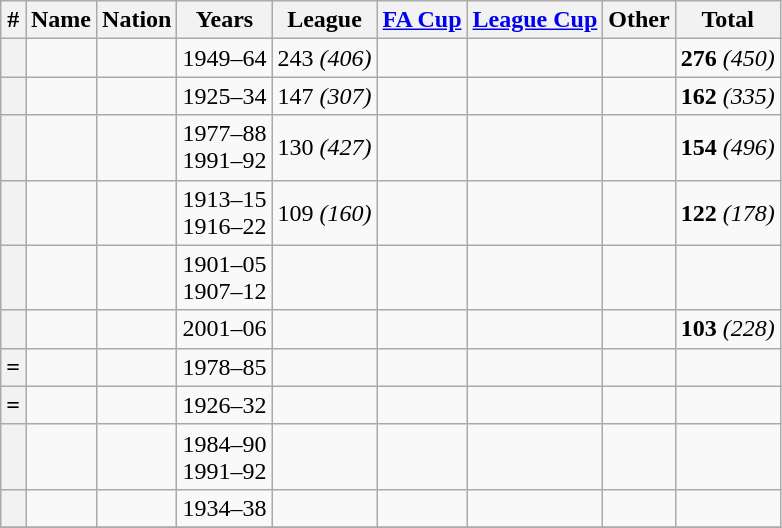<table class="wikitable sortable plainrowheaders" style="text-align: center;">
<tr>
<th scope=col>#</th>
<th scope=col>Name</th>
<th scope=col>Nation</th>
<th scope=col>Years</th>
<th scope=col>League</th>
<th scope=col><a href='#'>FA Cup</a></th>
<th scope=col><a href='#'>League Cup</a></th>
<th scope=col>Other</th>
<th scope=col>Total</th>
</tr>
<tr>
<th scope=row style="text-align: center;"></th>
<td style="text-align:left;"></td>
<td></td>
<td>1949–64</td>
<td>243 <em>(406)</em></td>
<td></td>
<td></td>
<td></td>
<td><strong>276</strong> <em>(450)</em></td>
</tr>
<tr>
<th scope=row style="text-align: center;"></th>
<td style="text-align:left;"></td>
<td></td>
<td>1925–34</td>
<td>147 <em>(307)</em></td>
<td></td>
<td></td>
<td></td>
<td><strong>162</strong> <em>(335)</em></td>
</tr>
<tr>
<th scope=row style="text-align: center;"></th>
<td style="text-align:left;"></td>
<td></td>
<td>1977–88<br>1991–92</td>
<td>130 <em>(427)</em></td>
<td></td>
<td></td>
<td></td>
<td><strong>154</strong> <em>(496)</em></td>
</tr>
<tr>
<th scope=row style="text-align: center;"></th>
<td style="text-align:left;"></td>
<td></td>
<td>1913–15<br>1916–22</td>
<td>109 <em>(160)</em></td>
<td></td>
<td></td>
<td></td>
<td><strong>122</strong> <em>(178)</em></td>
</tr>
<tr>
<th scope=row style="text-align: center;"></th>
<td style="text-align:left;"></td>
<td></td>
<td>1901–05<br>1907–12</td>
<td></td>
<td></td>
<td></td>
<td></td>
<td></td>
</tr>
<tr>
<th scope=row style="text-align: center;"></th>
<td style="text-align:left;"></td>
<td></td>
<td>2001–06</td>
<td></td>
<td></td>
<td></td>
<td></td>
<td><strong>103</strong> <em>(228)</em></td>
</tr>
<tr>
<th scope=row style="text-align: center;">=</th>
<td style="text-align:left;"></td>
<td></td>
<td>1978–85</td>
<td></td>
<td></td>
<td></td>
<td></td>
<td></td>
</tr>
<tr>
<th scope=row style="text-align: center;">=</th>
<td style="text-align:left;"></td>
<td></td>
<td>1926–32</td>
<td></td>
<td></td>
<td></td>
<td></td>
<td></td>
</tr>
<tr>
<th scope=row style="text-align: center;"></th>
<td style="text-align:left;"></td>
<td></td>
<td>1984–90<br>1991–92</td>
<td></td>
<td></td>
<td></td>
<td></td>
<td></td>
</tr>
<tr>
<th scope=row style="text-align: center;"></th>
<td style="text-align:left;"></td>
<td></td>
<td>1934–38</td>
<td></td>
<td></td>
<td></td>
<td></td>
<td></td>
</tr>
<tr>
</tr>
</table>
